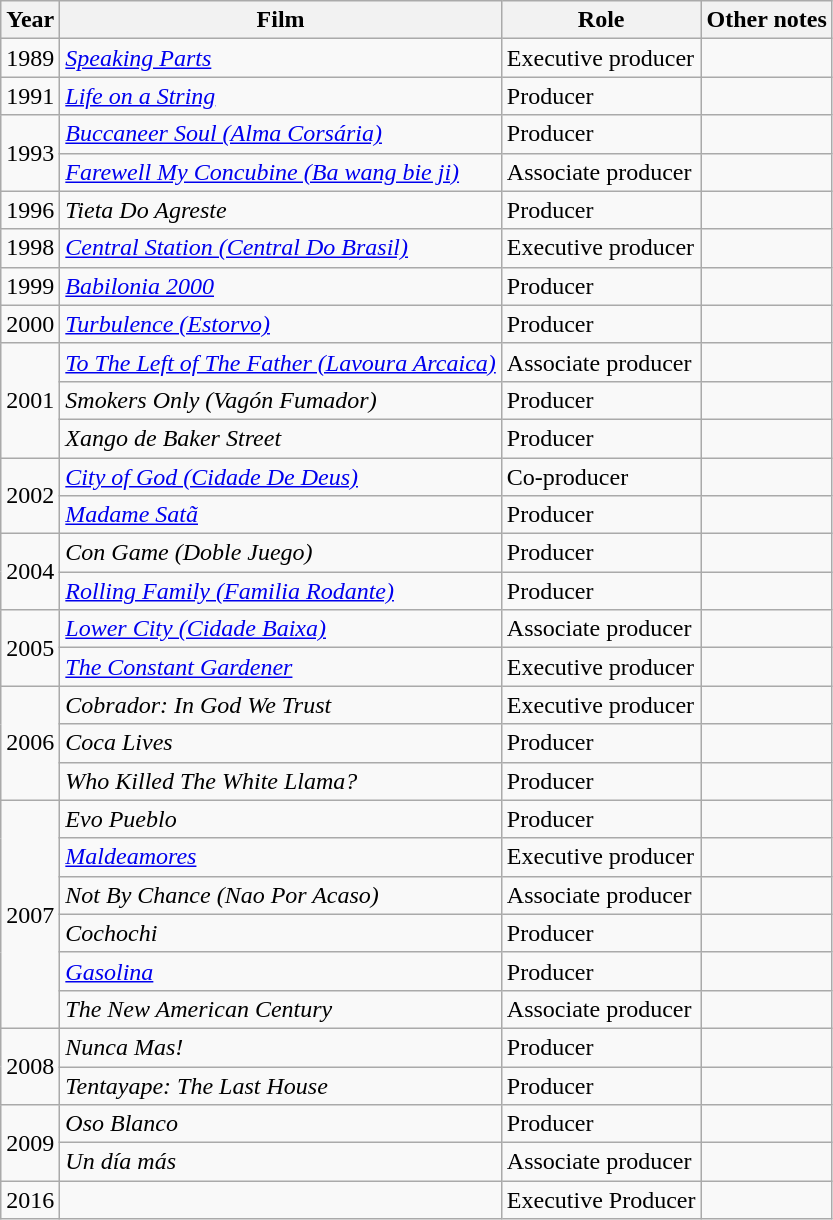<table class="wikitable">
<tr>
<th>Year</th>
<th>Film</th>
<th>Role</th>
<th>Other notes</th>
</tr>
<tr>
<td rowspan="1">1989</td>
<td><em><a href='#'>Speaking Parts</a></em></td>
<td>Executive producer</td>
<td></td>
</tr>
<tr>
<td rowspan="1">1991</td>
<td><em><a href='#'>Life on a String</a></em></td>
<td>Producer</td>
<td></td>
</tr>
<tr>
<td rowspan="2">1993</td>
<td><em><a href='#'>Buccaneer Soul (Alma Corsária)</a></em></td>
<td>Producer</td>
<td></td>
</tr>
<tr>
<td><em><a href='#'>Farewell My Concubine (Ba wang bie ji)</a></em></td>
<td>Associate producer</td>
<td></td>
</tr>
<tr>
<td rowspan="1">1996</td>
<td><em>Tieta Do Agreste</em></td>
<td>Producer</td>
<td></td>
</tr>
<tr>
<td rowspan="1">1998</td>
<td><em><a href='#'>Central Station (Central Do Brasil)</a></em></td>
<td>Executive producer</td>
<td></td>
</tr>
<tr>
<td rowspan="1">1999</td>
<td><em><a href='#'>Babilonia 2000</a></em></td>
<td>Producer</td>
<td></td>
</tr>
<tr>
<td rowspan="1">2000</td>
<td><em><a href='#'>Turbulence (Estorvo)</a></em></td>
<td>Producer</td>
<td></td>
</tr>
<tr>
<td rowspan="3">2001</td>
<td><em><a href='#'>To The Left of The Father (Lavoura Arcaica)</a></em></td>
<td>Associate producer</td>
<td></td>
</tr>
<tr>
<td><em>Smokers Only (Vagón Fumador)</em></td>
<td>Producer</td>
<td></td>
</tr>
<tr>
<td><em>Xango de Baker Street</em></td>
<td>Producer</td>
<td></td>
</tr>
<tr>
<td rowspan="2">2002</td>
<td><em><a href='#'>City of God (Cidade De Deus)</a></em></td>
<td>Co-producer</td>
<td></td>
</tr>
<tr>
<td><em><a href='#'>Madame Satã</a></em></td>
<td>Producer</td>
<td></td>
</tr>
<tr>
<td rowspan="2">2004</td>
<td><em>Con Game (Doble Juego)</em></td>
<td>Producer</td>
<td></td>
</tr>
<tr>
<td><em><a href='#'>Rolling Family (Familia Rodante)</a></em></td>
<td>Producer</td>
<td></td>
</tr>
<tr>
<td rowspan="2">2005</td>
<td><em><a href='#'>Lower City (Cidade Baixa)</a></em></td>
<td>Associate producer</td>
<td></td>
</tr>
<tr>
<td><em><a href='#'>The Constant Gardener</a></em></td>
<td>Executive producer</td>
<td></td>
</tr>
<tr>
<td rowspan="3">2006</td>
<td><em>Cobrador: In God We Trust</em></td>
<td>Executive producer</td>
<td></td>
</tr>
<tr>
<td><em>Coca Lives</em></td>
<td>Producer</td>
<td></td>
</tr>
<tr>
<td><em>Who Killed The White Llama?</em></td>
<td>Producer</td>
<td></td>
</tr>
<tr>
<td rowspan="6">2007</td>
<td><em>Evo Pueblo</em></td>
<td>Producer</td>
<td></td>
</tr>
<tr>
<td><em><a href='#'>Maldeamores</a></em></td>
<td>Executive producer</td>
<td></td>
</tr>
<tr>
<td><em>Not By Chance (Nao Por Acaso)</em></td>
<td>Associate producer</td>
<td></td>
</tr>
<tr>
<td><em>Cochochi</em></td>
<td>Producer</td>
<td></td>
</tr>
<tr>
<td><em><a href='#'>Gasolina</a></em></td>
<td>Producer</td>
<td></td>
</tr>
<tr>
<td><em>The New American Century</em></td>
<td>Associate producer</td>
<td></td>
</tr>
<tr>
<td rowspan="2">2008</td>
<td><em>Nunca Mas!</em></td>
<td>Producer</td>
<td></td>
</tr>
<tr>
<td><em>Tentayape: The Last House</em></td>
<td>Producer</td>
<td></td>
</tr>
<tr>
<td rowspan="2">2009</td>
<td><em>Oso Blanco</em></td>
<td>Producer</td>
<td></td>
</tr>
<tr>
<td><em>Un día más</em></td>
<td>Associate producer</td>
<td></td>
</tr>
<tr>
<td North Pole>2016</td>
<td><em></em></td>
<td>Executive Producer</td>
<td></td>
</tr>
</table>
